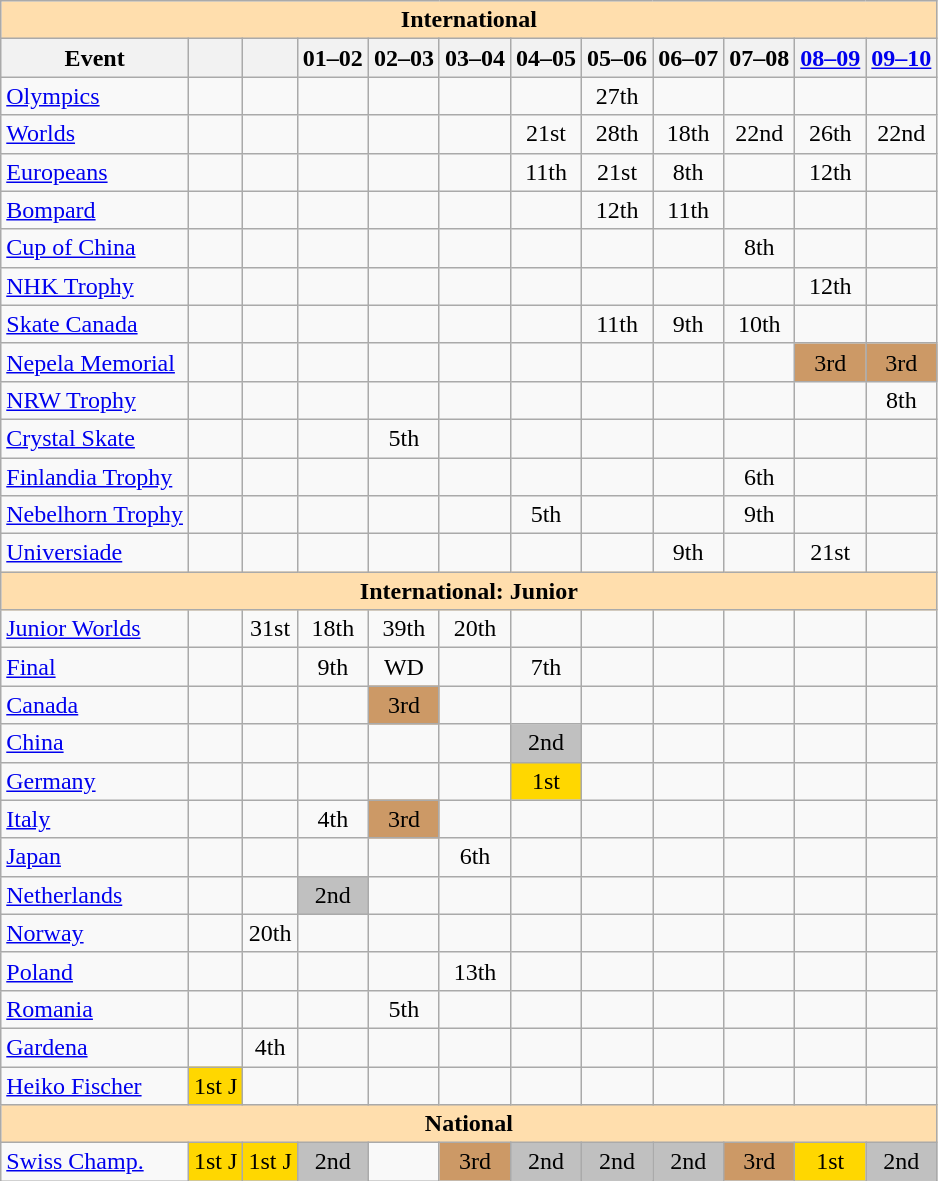<table class="wikitable" style="text-align:center">
<tr>
<th colspan="12" style="background-color: #ffdead; " align="center">International</th>
</tr>
<tr>
<th>Event</th>
<th></th>
<th></th>
<th>01–02</th>
<th>02–03</th>
<th>03–04</th>
<th>04–05</th>
<th>05–06</th>
<th>06–07</th>
<th>07–08</th>
<th><a href='#'>08–09</a></th>
<th><a href='#'>09–10</a></th>
</tr>
<tr>
<td align=left><a href='#'>Olympics</a></td>
<td></td>
<td></td>
<td></td>
<td></td>
<td></td>
<td></td>
<td>27th</td>
<td></td>
<td></td>
<td></td>
<td></td>
</tr>
<tr>
<td align=left><a href='#'>Worlds</a></td>
<td></td>
<td></td>
<td></td>
<td></td>
<td></td>
<td>21st</td>
<td>28th</td>
<td>18th</td>
<td>22nd</td>
<td>26th</td>
<td>22nd</td>
</tr>
<tr>
<td align=left><a href='#'>Europeans</a></td>
<td></td>
<td></td>
<td></td>
<td></td>
<td></td>
<td>11th</td>
<td>21st</td>
<td>8th</td>
<td></td>
<td>12th</td>
<td></td>
</tr>
<tr>
<td align=left> <a href='#'>Bompard</a></td>
<td></td>
<td></td>
<td></td>
<td></td>
<td></td>
<td></td>
<td>12th</td>
<td>11th</td>
<td></td>
<td></td>
<td></td>
</tr>
<tr>
<td align=left> <a href='#'>Cup of China</a></td>
<td></td>
<td></td>
<td></td>
<td></td>
<td></td>
<td></td>
<td></td>
<td></td>
<td>8th</td>
<td></td>
<td></td>
</tr>
<tr>
<td align=left> <a href='#'>NHK Trophy</a></td>
<td></td>
<td></td>
<td></td>
<td></td>
<td></td>
<td></td>
<td></td>
<td></td>
<td></td>
<td>12th</td>
<td></td>
</tr>
<tr>
<td align=left> <a href='#'>Skate Canada</a></td>
<td></td>
<td></td>
<td></td>
<td></td>
<td></td>
<td></td>
<td>11th</td>
<td>9th</td>
<td>10th</td>
<td></td>
<td></td>
</tr>
<tr>
<td align=left><a href='#'>Nepela Memorial</a></td>
<td></td>
<td></td>
<td></td>
<td></td>
<td></td>
<td></td>
<td></td>
<td></td>
<td></td>
<td bgcolor=cc9966>3rd</td>
<td bgcolor=cc9966>3rd</td>
</tr>
<tr>
<td align=left><a href='#'>NRW Trophy</a></td>
<td></td>
<td></td>
<td></td>
<td></td>
<td></td>
<td></td>
<td></td>
<td></td>
<td></td>
<td></td>
<td>8th</td>
</tr>
<tr>
<td align=left><a href='#'>Crystal Skate</a></td>
<td></td>
<td></td>
<td></td>
<td>5th</td>
<td></td>
<td></td>
<td></td>
<td></td>
<td></td>
<td></td>
<td></td>
</tr>
<tr>
<td align=left><a href='#'>Finlandia Trophy</a></td>
<td></td>
<td></td>
<td></td>
<td></td>
<td></td>
<td></td>
<td></td>
<td></td>
<td>6th</td>
<td></td>
<td></td>
</tr>
<tr>
<td align=left><a href='#'>Nebelhorn Trophy</a></td>
<td></td>
<td></td>
<td></td>
<td></td>
<td></td>
<td>5th</td>
<td></td>
<td></td>
<td>9th</td>
<td></td>
<td></td>
</tr>
<tr>
<td align=left><a href='#'>Universiade</a></td>
<td></td>
<td></td>
<td></td>
<td></td>
<td></td>
<td></td>
<td></td>
<td>9th</td>
<td></td>
<td>21st</td>
<td></td>
</tr>
<tr>
<th colspan="12" style="background-color: #ffdead; " align="center">International: Junior</th>
</tr>
<tr>
<td align=left><a href='#'>Junior Worlds</a></td>
<td></td>
<td>31st</td>
<td>18th</td>
<td>39th</td>
<td>20th</td>
<td></td>
<td></td>
<td></td>
<td></td>
<td></td>
<td></td>
</tr>
<tr>
<td align=left> <a href='#'>Final</a></td>
<td></td>
<td></td>
<td>9th</td>
<td>WD</td>
<td></td>
<td>7th</td>
<td></td>
<td></td>
<td></td>
<td></td>
<td></td>
</tr>
<tr>
<td align=left> <a href='#'>Canada</a></td>
<td></td>
<td></td>
<td></td>
<td bgcolor=cc9966>3rd</td>
<td></td>
<td></td>
<td></td>
<td></td>
<td></td>
<td></td>
<td></td>
</tr>
<tr>
<td align=left> <a href='#'>China</a></td>
<td></td>
<td></td>
<td></td>
<td></td>
<td></td>
<td bgcolor=silver>2nd</td>
<td></td>
<td></td>
<td></td>
<td></td>
<td></td>
</tr>
<tr>
<td align=left> <a href='#'>Germany</a></td>
<td></td>
<td></td>
<td></td>
<td></td>
<td></td>
<td bgcolor=gold>1st</td>
<td></td>
<td></td>
<td></td>
<td></td>
<td></td>
</tr>
<tr>
<td align=left> <a href='#'>Italy</a></td>
<td></td>
<td></td>
<td>4th</td>
<td bgcolor=cc9966>3rd</td>
<td></td>
<td></td>
<td></td>
<td></td>
<td></td>
<td></td>
<td></td>
</tr>
<tr>
<td align=left> <a href='#'>Japan</a></td>
<td></td>
<td></td>
<td></td>
<td></td>
<td>6th</td>
<td></td>
<td></td>
<td></td>
<td></td>
<td></td>
<td></td>
</tr>
<tr>
<td align=left> <a href='#'>Netherlands</a></td>
<td></td>
<td></td>
<td bgcolor=silver>2nd</td>
<td></td>
<td></td>
<td></td>
<td></td>
<td></td>
<td></td>
<td></td>
<td></td>
</tr>
<tr>
<td align=left> <a href='#'>Norway</a></td>
<td></td>
<td>20th</td>
<td></td>
<td></td>
<td></td>
<td></td>
<td></td>
<td></td>
<td></td>
<td></td>
<td></td>
</tr>
<tr>
<td align=left> <a href='#'>Poland</a></td>
<td></td>
<td></td>
<td></td>
<td></td>
<td>13th</td>
<td></td>
<td></td>
<td></td>
<td></td>
<td></td>
<td></td>
</tr>
<tr>
<td align=left> <a href='#'>Romania</a></td>
<td></td>
<td></td>
<td></td>
<td>5th</td>
<td></td>
<td></td>
<td></td>
<td></td>
<td></td>
<td></td>
<td></td>
</tr>
<tr>
<td align=left><a href='#'>Gardena</a></td>
<td></td>
<td>4th</td>
<td></td>
<td></td>
<td></td>
<td></td>
<td></td>
<td></td>
<td></td>
<td></td>
<td></td>
</tr>
<tr>
<td align="left"><a href='#'>Heiko Fischer</a></td>
<td bgcolor="gold">1st J</td>
<td></td>
<td></td>
<td></td>
<td></td>
<td></td>
<td></td>
<td></td>
<td></td>
<td></td>
<td></td>
</tr>
<tr>
<th colspan="12" style="background-color: #ffdead; " align="center">National</th>
</tr>
<tr>
<td align="left"><a href='#'>Swiss Champ.</a></td>
<td bgcolor="gold">1st J</td>
<td bgcolor="gold">1st J</td>
<td bgcolor="silver">2nd</td>
<td></td>
<td bgcolor="cc9966">3rd</td>
<td bgcolor="silver">2nd</td>
<td bgcolor="silver">2nd</td>
<td bgcolor="silver">2nd</td>
<td bgcolor="cc9966">3rd</td>
<td bgcolor="gold">1st</td>
<td bgcolor="silver">2nd</td>
</tr>
</table>
